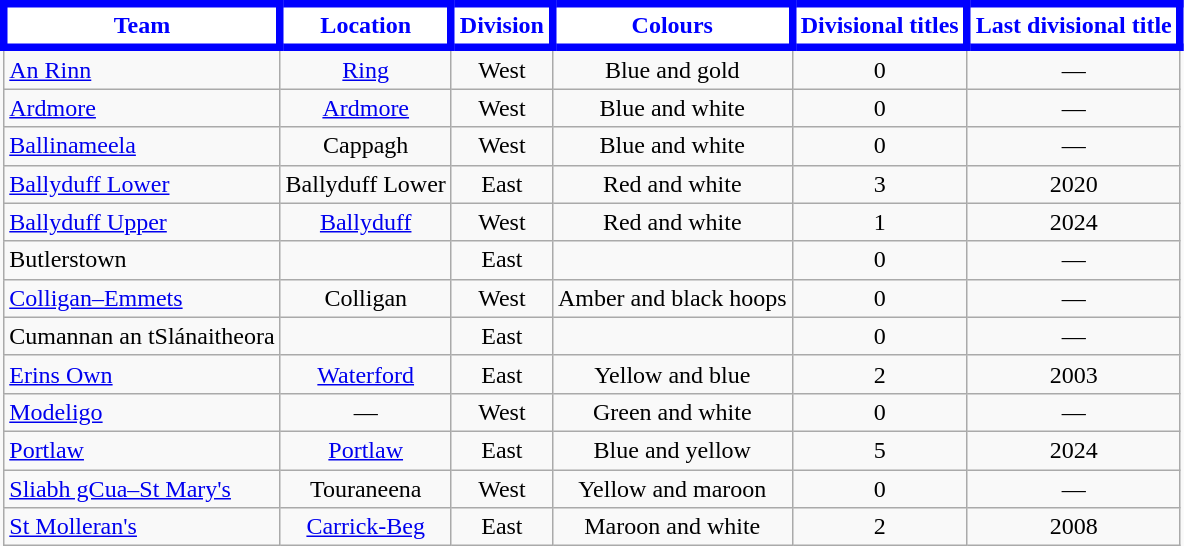<table class="wikitable sortable" style="text-align:center;">
<tr>
<th style="background:white;color:blue; border:5px solid blue">Team</th>
<th style="background:white;color:blue; border:5px solid blue">Location</th>
<th style="background:white;color:blue; border:5px solid blue">Division</th>
<th style="background:white;color:blue; border:5px solid blue">Colours</th>
<th style="background:white;color:blue; border:5px solid blue">Divisional titles</th>
<th style="background:white;color:blue; border:5px solid blue">Last divisional title</th>
</tr>
<tr>
<td style="text-align:left;"> <a href='#'>An Rinn</a></td>
<td><a href='#'>Ring</a></td>
<td>West</td>
<td>Blue and gold</td>
<td>0</td>
<td>—</td>
</tr>
<tr>
<td style="text-align:left;"> <a href='#'>Ardmore</a></td>
<td><a href='#'>Ardmore</a></td>
<td>West</td>
<td>Blue and white</td>
<td>0</td>
<td>—</td>
</tr>
<tr>
<td style="text-align:left;"> <a href='#'>Ballinameela</a></td>
<td>Cappagh</td>
<td>West</td>
<td>Blue and white</td>
<td>0</td>
<td>—</td>
</tr>
<tr>
<td style="text-align:left;"> <a href='#'>Ballyduff Lower</a></td>
<td>Ballyduff Lower</td>
<td>East</td>
<td>Red and white</td>
<td>3</td>
<td>2020</td>
</tr>
<tr>
<td style="text-align:left;"> <a href='#'>Ballyduff Upper</a></td>
<td><a href='#'>Ballyduff</a></td>
<td>West</td>
<td>Red and white</td>
<td>1</td>
<td>2024</td>
</tr>
<tr>
<td style="text-align:left;"> Butlerstown</td>
<td></td>
<td>East</td>
<td></td>
<td>0</td>
<td>—</td>
</tr>
<tr>
<td style="text-align:left;"> <a href='#'>Colligan–Emmets</a></td>
<td>Colligan</td>
<td>West</td>
<td>Amber and black hoops</td>
<td>0</td>
<td>—</td>
</tr>
<tr>
<td style="text-align:left;">Cumannan an tSlánaitheora</td>
<td></td>
<td>East</td>
<td></td>
<td>0</td>
<td>—</td>
</tr>
<tr>
<td style="text-align:left;"> <a href='#'>Erins Own</a></td>
<td><a href='#'>Waterford</a></td>
<td>East</td>
<td>Yellow and blue</td>
<td>2</td>
<td>2003</td>
</tr>
<tr>
<td style="text-align:left;"> <a href='#'>Modeligo</a></td>
<td>—</td>
<td>West</td>
<td>Green and white</td>
<td>0</td>
<td>—</td>
</tr>
<tr>
<td style="text-align:left;"> <a href='#'>Portlaw</a></td>
<td><a href='#'>Portlaw</a></td>
<td>East</td>
<td>Blue and yellow</td>
<td>5</td>
<td>2024</td>
</tr>
<tr>
<td style="text-align:left;"> <a href='#'>Sliabh gCua–St Mary's</a></td>
<td>Touraneena</td>
<td>West</td>
<td>Yellow and maroon</td>
<td>0</td>
<td>—</td>
</tr>
<tr>
<td style="text-align:left;"> <a href='#'>St Molleran's</a></td>
<td><a href='#'>Carrick-Beg</a></td>
<td>East</td>
<td>Maroon and white</td>
<td>2</td>
<td>2008</td>
</tr>
</table>
